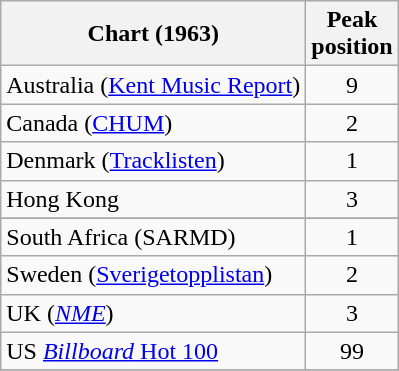<table class="wikitable">
<tr>
<th align="left">Chart (1963)</th>
<th style="text-align:center;">Peak<br>position</th>
</tr>
<tr>
<td>Australia (<a href='#'>Kent Music Report</a>)</td>
<td align=center>9</td>
</tr>
<tr>
<td>Canada (<a href='#'>CHUM</a>) </td>
<td align=center>2</td>
</tr>
<tr>
<td>Denmark (<a href='#'>Tracklisten</a>)</td>
<td style="text-align:center;">1</td>
</tr>
<tr>
<td>Hong Kong </td>
<td align=center>3</td>
</tr>
<tr>
</tr>
<tr>
</tr>
<tr>
<td align="left">South Africa (SARMD)</td>
<td style="text-align:center;">1</td>
</tr>
<tr>
<td>Sweden (<a href='#'>Sverigetopplistan</a>)</td>
<td align=center>2</td>
</tr>
<tr>
<td align="left">UK (<em><a href='#'>NME</a></em>)</td>
<td style="text-align:center;">3</td>
</tr>
<tr>
<td>US <a href='#'><em>Billboard</em> Hot 100</a></td>
<td style="text-align:center;">99</td>
</tr>
<tr>
</tr>
</table>
